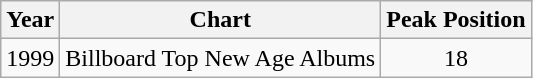<table class="wikitable">
<tr>
<th>Year</th>
<th>Chart</th>
<th>Peak Position</th>
</tr>
<tr>
<td>1999</td>
<td>Billboard Top New Age Albums</td>
<td align="center">18</td>
</tr>
</table>
